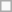<table class=wikitable>
<tr>
<td> </td>
</tr>
</table>
